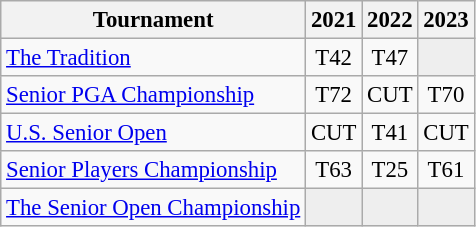<table class="wikitable" style="font-size:95%;text-align:center;">
<tr>
<th>Tournament</th>
<th>2021</th>
<th>2022</th>
<th>2023</th>
</tr>
<tr>
<td align=left><a href='#'>The Tradition</a></td>
<td>T42</td>
<td>T47</td>
<td style="background:#eeeeee;"></td>
</tr>
<tr>
<td align=left><a href='#'>Senior PGA Championship</a></td>
<td>T72</td>
<td>CUT</td>
<td>T70</td>
</tr>
<tr>
<td align=left><a href='#'>U.S. Senior Open</a></td>
<td>CUT</td>
<td>T41</td>
<td>CUT</td>
</tr>
<tr>
<td align=left><a href='#'>Senior Players Championship</a></td>
<td>T63</td>
<td>T25</td>
<td>T61</td>
</tr>
<tr>
<td align=left><a href='#'>The Senior Open Championship</a></td>
<td style="background:#eeeeee;"></td>
<td style="background:#eeeeee;"></td>
<td style="background:#eeeeee;"></td>
</tr>
</table>
